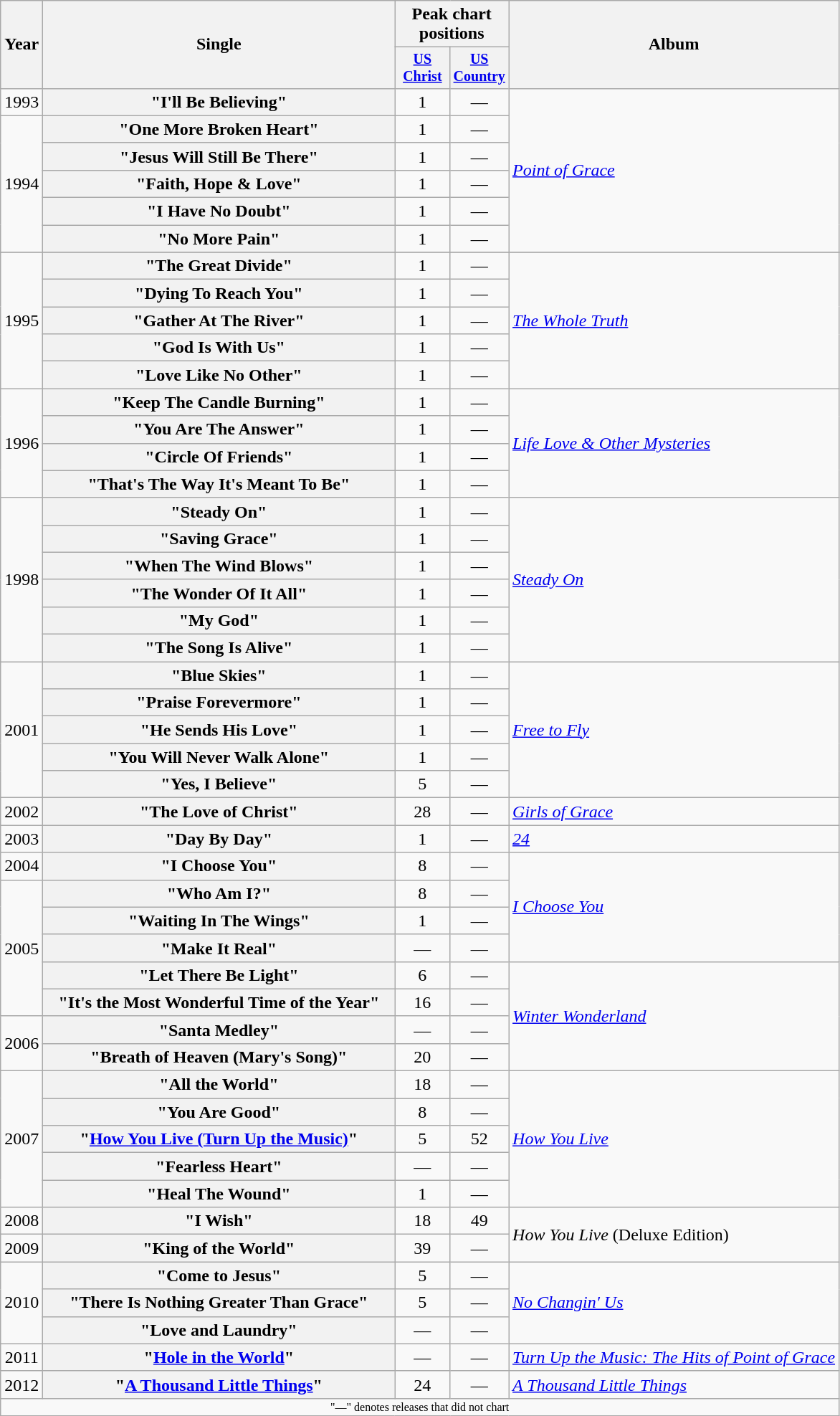<table class="wikitable plainrowheaders" style="text-align:center;">
<tr>
<th rowspan="2">Year</th>
<th rowspan="2" style="width:20em;">Single</th>
<th colspan="2">Peak chart<br>positions</th>
<th rowspan="2">Album</th>
</tr>
<tr style="font-size:smaller;">
<th width="45"><a href='#'>US Christ</a><br></th>
<th width="45"><a href='#'>US Country</a><br></th>
</tr>
<tr>
<td>1993</td>
<th scope="row">"I'll Be Believing"</th>
<td>1</td>
<td>—</td>
<td align="left" rowspan="6"><em><a href='#'>Point of Grace</a></em></td>
</tr>
<tr>
<td rowspan="5">1994</td>
<th scope="row">"One More Broken Heart"</th>
<td>1</td>
<td>—</td>
</tr>
<tr>
<th scope="row">"Jesus Will Still Be There"</th>
<td>1</td>
<td>—</td>
</tr>
<tr>
<th scope="row">"Faith, Hope & Love"</th>
<td>1</td>
<td>—</td>
</tr>
<tr>
<th scope="row">"I Have No Doubt"</th>
<td>1</td>
<td>—</td>
</tr>
<tr>
<th scope="row">"No More Pain"</th>
<td>1</td>
<td>—</td>
</tr>
<tr>
</tr>
<tr>
<td rowspan="5">1995</td>
<th scope="row">"The Great Divide"</th>
<td>1</td>
<td>—</td>
<td align="left" rowspan="5"><em><a href='#'>The Whole Truth</a></em></td>
</tr>
<tr>
<th scope="row">"Dying To Reach You"</th>
<td>1</td>
<td>—</td>
</tr>
<tr>
<th scope="row">"Gather At The River"</th>
<td>1</td>
<td>—</td>
</tr>
<tr>
<th scope="row">"God Is With Us"</th>
<td>1</td>
<td>—</td>
</tr>
<tr>
<th scope="row">"Love Like No Other"</th>
<td>1</td>
<td>—</td>
</tr>
<tr>
<td rowspan="4">1996</td>
<th scope="row">"Keep The Candle Burning"</th>
<td>1</td>
<td>—</td>
<td align="left" rowspan="4"><em><a href='#'>Life Love & Other Mysteries</a></em></td>
</tr>
<tr>
<th scope="row">"You Are The Answer"</th>
<td>1</td>
<td>—</td>
</tr>
<tr>
<th scope="row">"Circle Of Friends"</th>
<td>1</td>
<td>—</td>
</tr>
<tr>
<th scope="row">"That's The Way It's Meant To Be"</th>
<td>1</td>
<td>—</td>
</tr>
<tr>
<td rowspan="6">1998</td>
<th scope="row">"Steady On"</th>
<td>1</td>
<td>—</td>
<td align="left" rowspan="6"><em><a href='#'>Steady On</a></em></td>
</tr>
<tr>
<th scope="row">"Saving Grace"</th>
<td>1</td>
<td>—</td>
</tr>
<tr>
<th scope="row">"When The Wind Blows"</th>
<td>1</td>
<td>—</td>
</tr>
<tr>
<th scope="row">"The Wonder Of It All"</th>
<td>1</td>
<td>—</td>
</tr>
<tr>
<th scope="row">"My God"</th>
<td>1</td>
<td>—</td>
</tr>
<tr>
<th scope="row">"The Song Is Alive"</th>
<td>1</td>
<td>—</td>
</tr>
<tr>
<td rowspan="5">2001</td>
<th scope="row">"Blue Skies"</th>
<td>1</td>
<td>—</td>
<td align="left" rowspan="5"><em><a href='#'>Free to Fly</a></em></td>
</tr>
<tr>
<th scope="row">"Praise Forevermore"</th>
<td>1</td>
<td>—</td>
</tr>
<tr>
<th scope="row">"He Sends His Love"</th>
<td>1</td>
<td>—</td>
</tr>
<tr>
<th scope="row">"You Will Never Walk Alone"</th>
<td>1</td>
<td>—</td>
</tr>
<tr>
<th scope="row">"Yes, I Believe"</th>
<td>5</td>
<td>—</td>
</tr>
<tr>
<td>2002</td>
<th scope="row">"The Love of Christ"</th>
<td>28</td>
<td>—</td>
<td align="left"><em><a href='#'>Girls of Grace</a></em></td>
</tr>
<tr>
<td>2003</td>
<th scope="row">"Day By Day"</th>
<td>1</td>
<td>—</td>
<td align="left"><em><a href='#'>24</a></em></td>
</tr>
<tr>
<td>2004</td>
<th scope="row">"I Choose You"</th>
<td>8</td>
<td>—</td>
<td align="left" rowspan="4"><em><a href='#'>I Choose You</a></em></td>
</tr>
<tr>
<td rowspan="5">2005</td>
<th scope="row">"Who Am I?"</th>
<td>8</td>
<td>—</td>
</tr>
<tr>
<th scope="row">"Waiting In The Wings"</th>
<td>1</td>
<td>—</td>
</tr>
<tr>
<th scope="row">"Make It Real"</th>
<td>—</td>
<td>—</td>
</tr>
<tr>
<th scope="row">"Let There Be Light"</th>
<td>6</td>
<td>—</td>
<td align="left" rowspan="4"><em><a href='#'>Winter Wonderland</a></em></td>
</tr>
<tr>
<th scope="row">"It's the Most Wonderful Time of the Year"</th>
<td>16</td>
<td>—</td>
</tr>
<tr>
<td rowspan="2">2006</td>
<th scope="row">"Santa Medley"</th>
<td>—</td>
<td>—</td>
</tr>
<tr>
<th scope="row">"Breath of Heaven (Mary's Song)"</th>
<td>20</td>
<td>—</td>
</tr>
<tr>
<td rowspan="5">2007</td>
<th scope="row">"All the World"</th>
<td>18</td>
<td>—</td>
<td align="left" rowspan="5"><em><a href='#'>How You Live</a></em></td>
</tr>
<tr>
<th scope="row">"You Are Good"</th>
<td>8</td>
<td>—</td>
</tr>
<tr>
<th scope="row">"<a href='#'>How You Live (Turn Up the Music)</a>"</th>
<td>5</td>
<td>52</td>
</tr>
<tr>
<th scope="row">"Fearless Heart"</th>
<td>—</td>
<td>—</td>
</tr>
<tr>
<th scope="row">"Heal The Wound"</th>
<td>1</td>
<td>—</td>
</tr>
<tr>
<td>2008</td>
<th scope="row">"I Wish"</th>
<td>18</td>
<td>49</td>
<td align="left" rowspan="2"><em>How You Live</em> (Deluxe Edition)</td>
</tr>
<tr>
<td>2009</td>
<th scope="row">"King of the World"</th>
<td>39</td>
<td>—</td>
</tr>
<tr>
<td rowspan="3">2010</td>
<th scope="row">"Come to Jesus"</th>
<td>5</td>
<td>—</td>
<td align="left" rowspan="3"><em><a href='#'>No Changin' Us</a></em></td>
</tr>
<tr>
<th scope="row">"There Is Nothing Greater Than Grace"</th>
<td>5</td>
<td>—</td>
</tr>
<tr>
<th scope="row">"Love and Laundry"</th>
<td>—</td>
<td>—</td>
</tr>
<tr>
<td>2011</td>
<th scope="row">"<a href='#'>Hole in the World</a>"</th>
<td>—</td>
<td>—</td>
<td align="left"><em><a href='#'>Turn Up the Music: The Hits of Point of Grace</a></em></td>
</tr>
<tr>
<td>2012</td>
<th scope="row">"<a href='#'>A Thousand Little Things</a>"</th>
<td>24</td>
<td>—</td>
<td align="left"><em><a href='#'>A Thousand Little Things</a></em></td>
</tr>
<tr>
<td colspan="10" style="font-size:8pt">"—" denotes releases that did not chart</td>
</tr>
</table>
